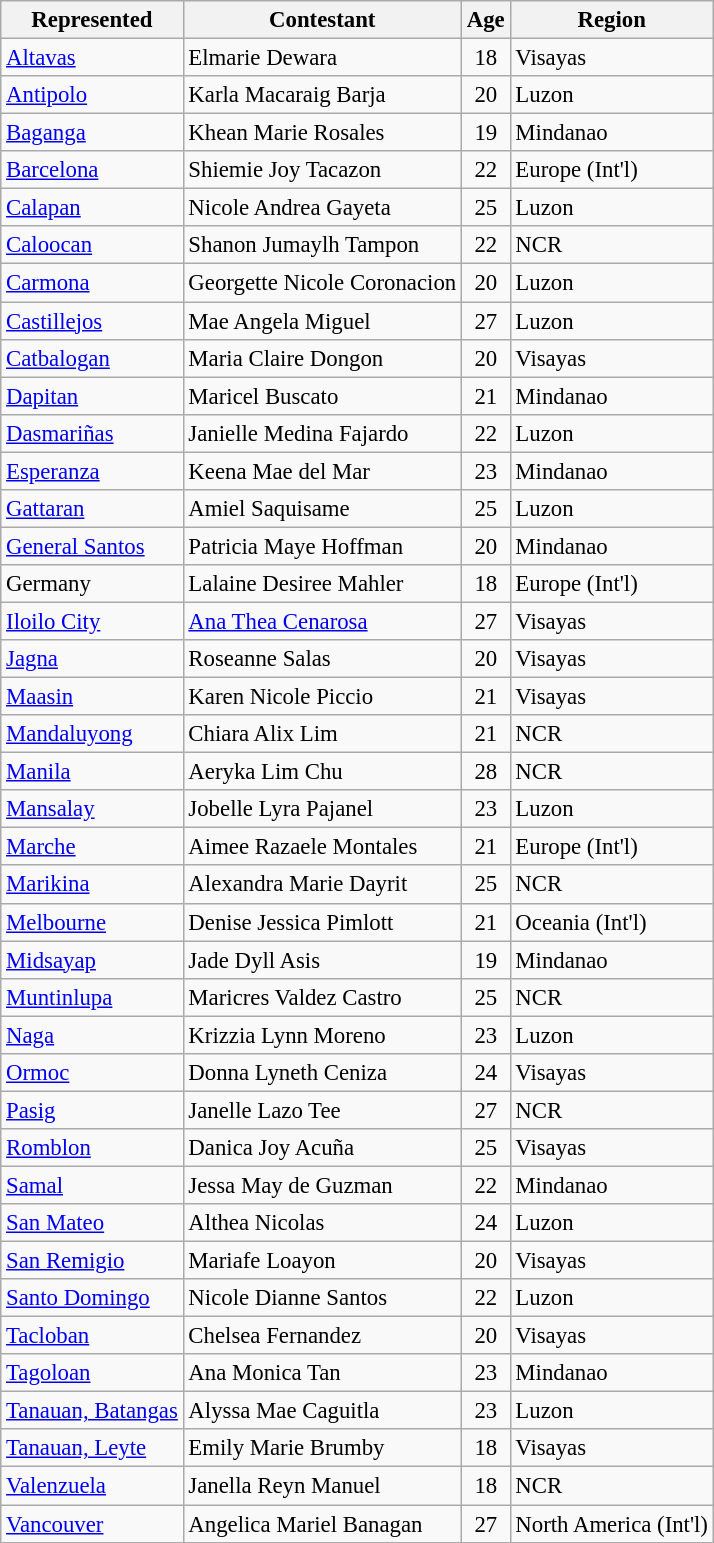<table class="wikitable sortable" style="font-size: 95%;">
<tr>
<th>Represented</th>
<th>Contestant</th>
<th>Age</th>
<th>Region</th>
</tr>
<tr>
<td><a href='#'>Altavas</a></td>
<td>Elmarie Dewara</td>
<td style="text-align:center;">18</td>
<td>Visayas</td>
</tr>
<tr>
<td><a href='#'>Antipolo</a></td>
<td>Karla Macaraig Barja</td>
<td style="text-align:center;">20</td>
<td>Luzon</td>
</tr>
<tr>
<td><a href='#'>Baganga</a></td>
<td>Khean Marie Rosales</td>
<td style="text-align:center;">19</td>
<td>Mindanao</td>
</tr>
<tr>
<td><a href='#'>Barcelona</a></td>
<td>Shiemie Joy Tacazon</td>
<td style="text-align:center;">22</td>
<td>Europe (Int'l)</td>
</tr>
<tr>
<td><a href='#'>Calapan</a></td>
<td>Nicole Andrea Gayeta</td>
<td style="text-align:center;">25</td>
<td>Luzon</td>
</tr>
<tr>
<td><a href='#'>Caloocan</a></td>
<td>Shanon Jumaylh Tampon</td>
<td style="text-align:center;">22</td>
<td>NCR</td>
</tr>
<tr>
<td><a href='#'>Carmona</a></td>
<td>Georgette Nicole Coronacion</td>
<td style="text-align:center;">20</td>
<td>Luzon</td>
</tr>
<tr>
<td><a href='#'>Castillejos</a></td>
<td>Mae Angela Miguel</td>
<td style="text-align:center;">27</td>
<td>Luzon</td>
</tr>
<tr>
<td><a href='#'>Catbalogan</a></td>
<td>Maria Claire Dongon</td>
<td style="text-align:center;">20</td>
<td>Visayas</td>
</tr>
<tr>
<td><a href='#'>Dapitan</a></td>
<td>Maricel Buscato</td>
<td style="text-align:center;">21</td>
<td>Mindanao</td>
</tr>
<tr>
<td><a href='#'>Dasmariñas</a></td>
<td>Janielle Medina Fajardo</td>
<td style="text-align:center;">22</td>
<td>Luzon</td>
</tr>
<tr>
<td><a href='#'>Esperanza</a></td>
<td>Keena Mae del Mar</td>
<td style="text-align:center;">23</td>
<td>Mindanao</td>
</tr>
<tr>
<td><a href='#'>Gattaran</a></td>
<td>Amiel Saquisame</td>
<td style="text-align:center;">25</td>
<td>Luzon</td>
</tr>
<tr>
<td><a href='#'>General Santos</a></td>
<td>Patricia Maye Hoffman</td>
<td style="text-align:center;">20</td>
<td>Mindanao</td>
</tr>
<tr>
<td>Germany</td>
<td>Lalaine Desiree Mahler</td>
<td style="text-align:center;">18</td>
<td>Europe (Int'l)</td>
</tr>
<tr>
<td><a href='#'>Iloilo City</a></td>
<td><a href='#'>Ana Thea Cenarosa</a></td>
<td style="text-align:center;">27</td>
<td>Visayas</td>
</tr>
<tr>
<td><a href='#'>Jagna</a></td>
<td>Roseanne Salas</td>
<td style="text-align:center;">20</td>
<td>Visayas</td>
</tr>
<tr>
<td><a href='#'>Maasin</a></td>
<td>Karen Nicole Piccio</td>
<td style="text-align:center;">21</td>
<td>Visayas</td>
</tr>
<tr>
<td><a href='#'>Mandaluyong</a></td>
<td>Chiara Alix Lim</td>
<td style="text-align:center;">21</td>
<td>NCR</td>
</tr>
<tr>
<td><a href='#'>Manila</a></td>
<td>Aeryka Lim Chu</td>
<td style="text-align:center;">28</td>
<td>NCR</td>
</tr>
<tr>
<td><a href='#'>Mansalay</a></td>
<td>Jobelle Lyra Pajanel</td>
<td style="text-align:center;">23</td>
<td>Luzon</td>
</tr>
<tr>
<td><a href='#'>Marche</a></td>
<td>Aimee Razaele Montales</td>
<td style="text-align:center;">21</td>
<td>Europe (Int'l)</td>
</tr>
<tr>
<td><a href='#'>Marikina</a></td>
<td>Alexandra Marie Dayrit</td>
<td style="text-align:center;">25</td>
<td>NCR</td>
</tr>
<tr>
<td><a href='#'>Melbourne</a></td>
<td>Denise Jessica Pimlott</td>
<td style="text-align:center;">21</td>
<td>Oceania (Int'l)</td>
</tr>
<tr>
<td><a href='#'>Midsayap</a></td>
<td>Jade Dyll Asis</td>
<td style="text-align:center;">19</td>
<td>Mindanao</td>
</tr>
<tr>
<td><a href='#'>Muntinlupa</a></td>
<td>Maricres Valdez Castro</td>
<td style="text-align:center;">25</td>
<td>NCR</td>
</tr>
<tr>
<td><a href='#'>Naga</a></td>
<td>Krizzia Lynn Moreno</td>
<td style="text-align:center;">23</td>
<td>Luzon</td>
</tr>
<tr>
<td><a href='#'>Ormoc</a></td>
<td>Donna Lyneth Ceniza</td>
<td style="text-align:center;">24</td>
<td>Visayas</td>
</tr>
<tr>
<td><a href='#'>Pasig</a></td>
<td>Janelle Lazo Tee</td>
<td style="text-align:center;">27</td>
<td>NCR</td>
</tr>
<tr>
<td><a href='#'>Romblon</a></td>
<td>Danica Joy Acuña</td>
<td style="text-align:center;">25</td>
<td>Visayas</td>
</tr>
<tr>
<td><a href='#'>Samal</a></td>
<td>Jessa May de Guzman</td>
<td style="text-align:center;">22</td>
<td>Mindanao</td>
</tr>
<tr>
<td><a href='#'>San Mateo</a></td>
<td>Althea Nicolas</td>
<td style="text-align:center;">24</td>
<td>Luzon</td>
</tr>
<tr>
<td><a href='#'>San Remigio</a></td>
<td>Mariafe Loayon</td>
<td style="text-align:center;">20</td>
<td>Visayas</td>
</tr>
<tr>
<td><a href='#'>Santo Domingo</a></td>
<td>Nicole Dianne Santos</td>
<td style="text-align:center;">22</td>
<td>Luzon</td>
</tr>
<tr>
<td><a href='#'>Tacloban</a></td>
<td>Chelsea Fernandez</td>
<td style="text-align:center;">20</td>
<td>Visayas</td>
</tr>
<tr>
<td><a href='#'>Tagoloan</a></td>
<td>Ana Monica Tan</td>
<td style="text-align:center;">23</td>
<td>Mindanao</td>
</tr>
<tr>
<td><a href='#'>Tanauan, Batangas</a></td>
<td>Alyssa Mae Caguitla</td>
<td style="text-align:center;">23</td>
<td>Luzon</td>
</tr>
<tr>
<td><a href='#'>Tanauan, Leyte</a></td>
<td>Emily Marie Brumby</td>
<td style="text-align:center;">18</td>
<td>Visayas</td>
</tr>
<tr>
<td><a href='#'>Valenzuela</a></td>
<td>Janella Reyn Manuel</td>
<td style="text-align:center;">18</td>
<td>NCR</td>
</tr>
<tr>
<td><a href='#'>Vancouver</a></td>
<td>Angelica Mariel Banagan</td>
<td style="text-align:center;">27</td>
<td>North America (Int'l)</td>
</tr>
<tr>
</tr>
</table>
